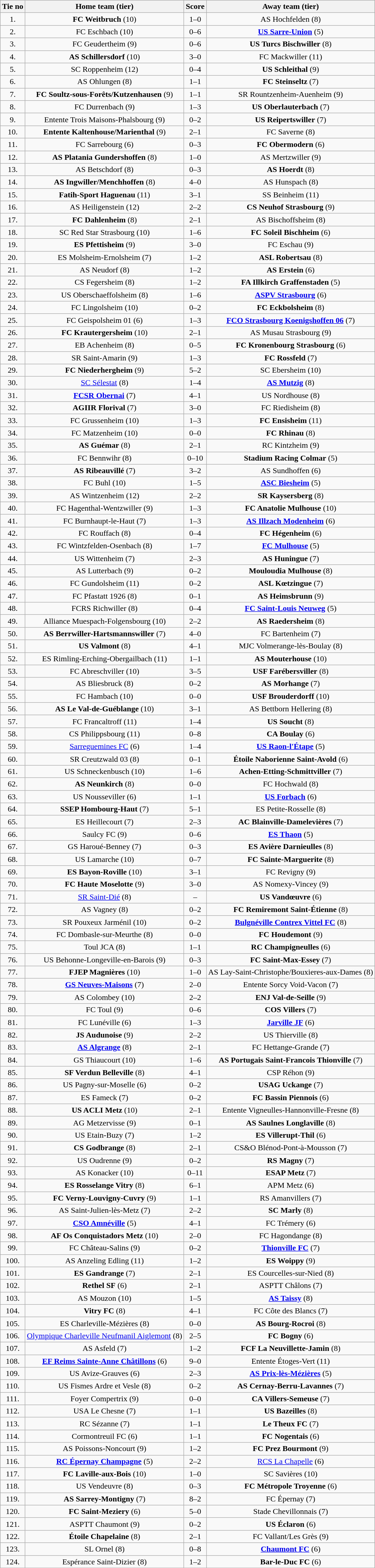<table class="wikitable" style="text-align: center">
<tr>
<th>Tie no</th>
<th>Home team (tier)</th>
<th>Score</th>
<th>Away team (tier)</th>
</tr>
<tr>
<td>1.</td>
<td><strong>FC Weitbruch</strong> (10)</td>
<td>1–0</td>
<td>AS Hochfelden (8)</td>
</tr>
<tr>
<td>2.</td>
<td>FC Eschbach (10)</td>
<td>0–6</td>
<td><strong><a href='#'>US Sarre-Union</a></strong> (5)</td>
</tr>
<tr>
<td>3.</td>
<td>FC Geudertheim (9)</td>
<td>0–6</td>
<td><strong>US Turcs Bischwiller</strong> (8)</td>
</tr>
<tr>
<td>4.</td>
<td><strong>AS Schillersdorf</strong> (10)</td>
<td>3–0</td>
<td>FC Mackwiller (11)</td>
</tr>
<tr>
<td>5.</td>
<td>SC Roppenheim (12)</td>
<td>0–4</td>
<td><strong>US Schleithal</strong> (9)</td>
</tr>
<tr>
<td>6.</td>
<td>AS Ohlungen (8)</td>
<td>1–1 </td>
<td><strong>FC Steinseltz</strong> (7)</td>
</tr>
<tr>
<td>7.</td>
<td><strong>FC Soultz-sous-Forêts/Kutzenhausen</strong> (9)</td>
<td>1–1 </td>
<td>SR Rountzenheim-Auenheim (9)</td>
</tr>
<tr>
<td>8.</td>
<td>FC Durrenbach (9)</td>
<td>1–3</td>
<td><strong>US Oberlauterbach</strong> (7)</td>
</tr>
<tr>
<td>9.</td>
<td>Entente Trois Maisons-Phalsbourg (9)</td>
<td>0–2</td>
<td><strong>US Reipertswiller</strong> (7)</td>
</tr>
<tr>
<td>10.</td>
<td><strong>Entente Kaltenhouse/Marienthal</strong> (9)</td>
<td>2–1</td>
<td>FC Saverne (8)</td>
</tr>
<tr>
<td>11.</td>
<td>FC Sarrebourg (6)</td>
<td>0–3</td>
<td><strong>FC Obermodern</strong> (6)</td>
</tr>
<tr>
<td>12.</td>
<td><strong>AS Platania Gundershoffen</strong> (8)</td>
<td>1–0</td>
<td>AS Mertzwiller (9)</td>
</tr>
<tr>
<td>13.</td>
<td>AS Betschdorf (8)</td>
<td>0–3</td>
<td><strong>AS Hoerdt</strong> (8)</td>
</tr>
<tr>
<td>14.</td>
<td><strong>AS Ingwiller/Menchhoffen</strong> (8)</td>
<td>4–0</td>
<td>AS Hunspach (8)</td>
</tr>
<tr>
<td>15.</td>
<td><strong>Fatih-Sport Haguenau</strong> (11)</td>
<td>3–1</td>
<td>SS Beinheim (11)</td>
</tr>
<tr>
<td>16.</td>
<td>AS Heiligenstein (12)</td>
<td>2–2 </td>
<td><strong>CS Neuhof Strasbourg</strong> (9)</td>
</tr>
<tr>
<td>17.</td>
<td><strong>FC Dahlenheim</strong> (8)</td>
<td>2–1</td>
<td>AS Bischoffsheim (8)</td>
</tr>
<tr>
<td>18.</td>
<td>SC Red Star Strasbourg (10)</td>
<td>1–6</td>
<td><strong>FC Soleil Bischheim</strong> (6)</td>
</tr>
<tr>
<td>19.</td>
<td><strong>ES Pfettisheim</strong> (9)</td>
<td>3–0</td>
<td>FC Eschau (9)</td>
</tr>
<tr>
<td>20.</td>
<td>ES Molsheim-Ernolsheim (7)</td>
<td>1–2</td>
<td><strong>ASL Robertsau</strong> (8)</td>
</tr>
<tr>
<td>21.</td>
<td>AS Neudorf (8)</td>
<td>1–2</td>
<td><strong>AS Erstein</strong> (6)</td>
</tr>
<tr>
<td>22.</td>
<td>CS Fegersheim (8)</td>
<td>1–2</td>
<td><strong>FA Illkirch Graffenstaden</strong> (5)</td>
</tr>
<tr>
<td>23.</td>
<td>US Oberschaeffolsheim (8)</td>
<td>1–6</td>
<td><strong><a href='#'>ASPV Strasbourg</a></strong> (6)</td>
</tr>
<tr>
<td>24.</td>
<td>FC Lingolsheim (10)</td>
<td>0–2</td>
<td><strong>FC Eckbolsheim</strong> (8)</td>
</tr>
<tr>
<td>25.</td>
<td>FC Geispolsheim 01 (6)</td>
<td>1–3</td>
<td><strong><a href='#'>FCO Strasbourg Koenigshoffen 06</a></strong> (7)</td>
</tr>
<tr>
<td>26.</td>
<td><strong>FC Krautergersheim</strong> (10)</td>
<td>2–1</td>
<td>AS Musau Strasbourg (9)</td>
</tr>
<tr>
<td>27.</td>
<td>EB Achenheim (8)</td>
<td>0–5</td>
<td><strong>FC Kronenbourg Strasbourg</strong> (6)</td>
</tr>
<tr>
<td>28.</td>
<td>SR Saint-Amarin (9)</td>
<td>1–3</td>
<td><strong>FC Rossfeld</strong> (7)</td>
</tr>
<tr>
<td>29.</td>
<td><strong>FC Niederhergheim</strong> (9)</td>
<td>5–2</td>
<td>SC Ebersheim (10)</td>
</tr>
<tr>
<td>30.</td>
<td><a href='#'>SC Sélestat</a> (8)</td>
<td>1–4</td>
<td><strong><a href='#'>AS Mutzig</a></strong> (8)</td>
</tr>
<tr>
<td>31.</td>
<td><strong><a href='#'>FCSR Obernai</a></strong> (7)</td>
<td>4–1</td>
<td>US Nordhouse (8)</td>
</tr>
<tr>
<td>32.</td>
<td><strong>AGIIR Florival</strong> (7)</td>
<td>3–0</td>
<td>FC Riedisheim (8)</td>
</tr>
<tr>
<td>33.</td>
<td>FC Grussenheim (10)</td>
<td>1–3</td>
<td><strong>FC Ensisheim</strong> (11)</td>
</tr>
<tr>
<td>34.</td>
<td>FC Matzenheim (10)</td>
<td>0–0 </td>
<td><strong>FC Rhinau</strong> (8)</td>
</tr>
<tr>
<td>35.</td>
<td><strong>AS Guémar</strong> (8)</td>
<td>2–1</td>
<td>RC Kintzheim (9)</td>
</tr>
<tr>
<td>36.</td>
<td>FC Bennwihr (8)</td>
<td>0–10</td>
<td><strong>Stadium Racing Colmar</strong> (5)</td>
</tr>
<tr>
<td>37.</td>
<td><strong>AS Ribeauvillé</strong> (7)</td>
<td>3–2</td>
<td>AS Sundhoffen (6)</td>
</tr>
<tr>
<td>38.</td>
<td>FC Buhl (10)</td>
<td>1–5</td>
<td><strong><a href='#'>ASC Biesheim</a></strong> (5)</td>
</tr>
<tr>
<td>39.</td>
<td>AS Wintzenheim (12)</td>
<td>2–2 </td>
<td><strong>SR Kaysersberg</strong> (8)</td>
</tr>
<tr>
<td>40.</td>
<td>FC Hagenthal-Wentzwiller (9)</td>
<td>1–3</td>
<td><strong>FC Anatolie Mulhouse</strong> (10)</td>
</tr>
<tr>
<td>41.</td>
<td>FC Burnhaupt-le-Haut (7)</td>
<td>1–3</td>
<td><strong><a href='#'>AS Illzach Modenheim</a></strong> (6)</td>
</tr>
<tr>
<td>42.</td>
<td>FC Rouffach (8)</td>
<td>0–4</td>
<td><strong>FC Hégenheim</strong> (6)</td>
</tr>
<tr>
<td>43.</td>
<td>FC Wintzfelden-Osenbach (8)</td>
<td>1–7</td>
<td><strong><a href='#'>FC Mulhouse</a></strong> (5)</td>
</tr>
<tr>
<td>44.</td>
<td>US Wittenheim (7)</td>
<td>2–3</td>
<td><strong>AS Huningue</strong> (7)</td>
</tr>
<tr>
<td>45.</td>
<td>AS Lutterbach (9)</td>
<td>0–2</td>
<td><strong>Mouloudia Mulhouse</strong> (8)</td>
</tr>
<tr>
<td>46.</td>
<td>FC Gundolsheim (11)</td>
<td>0–2</td>
<td><strong>ASL Kœtzingue</strong> (7)</td>
</tr>
<tr>
<td>47.</td>
<td>FC Pfastatt 1926 (8)</td>
<td>0–1</td>
<td><strong>AS Heimsbrunn</strong> (9)</td>
</tr>
<tr>
<td>48.</td>
<td>FCRS Richwiller (8)</td>
<td>0–4</td>
<td><strong><a href='#'>FC Saint-Louis Neuweg</a></strong> (5)</td>
</tr>
<tr>
<td>49.</td>
<td>Alliance Muespach-Folgensbourg (10)</td>
<td>2–2 </td>
<td><strong>AS Raedersheim</strong> (8)</td>
</tr>
<tr>
<td>50.</td>
<td><strong>AS Berrwiller-Hartsmannswiller</strong> (7)</td>
<td>4–0</td>
<td>FC Bartenheim (7)</td>
</tr>
<tr>
<td>51.</td>
<td><strong>US Valmont</strong> (8)</td>
<td>4–1</td>
<td>MJC Volmerange-lès-Boulay (8)</td>
</tr>
<tr>
<td>52.</td>
<td>ES Rimling-Erching-Obergailbach (11)</td>
<td>1–1 </td>
<td><strong>AS Mouterhouse</strong> (10)</td>
</tr>
<tr>
<td>53.</td>
<td>FC Abreschviller (10)</td>
<td>3–5</td>
<td><strong>USF Farébersviller</strong> (8)</td>
</tr>
<tr>
<td>54.</td>
<td>AS Bliesbruck (8)</td>
<td>0–2</td>
<td><strong>AS Morhange</strong> (7)</td>
</tr>
<tr>
<td>55.</td>
<td>FC Hambach (10)</td>
<td>0–0 </td>
<td><strong>USF Brouderdorff</strong> (10)</td>
</tr>
<tr>
<td>56.</td>
<td><strong>AS Le Val-de-Guéblange</strong> (10)</td>
<td>3–1</td>
<td>AS Bettborn Hellering (8)</td>
</tr>
<tr>
<td>57.</td>
<td>FC Francaltroff (11)</td>
<td>1–4</td>
<td><strong>US Soucht</strong> (8)</td>
</tr>
<tr>
<td>58.</td>
<td>CS Philippsbourg (11)</td>
<td>0–8</td>
<td><strong>CA Boulay</strong> (6)</td>
</tr>
<tr>
<td>59.</td>
<td><a href='#'>Sarreguemines FC</a> (6)</td>
<td>1–4</td>
<td><strong><a href='#'>US Raon-l'Étape</a></strong> (5)</td>
</tr>
<tr>
<td>60.</td>
<td>SR Creutzwald 03 (8)</td>
<td>0–1</td>
<td><strong>Étoile Naborienne Saint-Avold</strong> (6)</td>
</tr>
<tr>
<td>61.</td>
<td>US Schneckenbusch (10)</td>
<td>1–6</td>
<td><strong>Achen-Etting-Schmittviller</strong> (7)</td>
</tr>
<tr>
<td>62.</td>
<td><strong>AS Neunkirch</strong> (8)</td>
<td>0–0 </td>
<td>FC Hochwald (8)</td>
</tr>
<tr>
<td>63.</td>
<td>US Nousseviller (6)</td>
<td>1–1 </td>
<td><strong><a href='#'>US Forbach</a></strong> (6)</td>
</tr>
<tr>
<td>64.</td>
<td><strong>SSEP Hombourg-Haut</strong> (7)</td>
<td>5–1</td>
<td>ES Petite-Rosselle (8)</td>
</tr>
<tr>
<td>65.</td>
<td>ES Heillecourt (7)</td>
<td>2–3</td>
<td><strong>AC Blainville-Damelevières</strong> (7)</td>
</tr>
<tr>
<td>66.</td>
<td>Saulcy FC (9)</td>
<td>0–6</td>
<td><strong><a href='#'>ES Thaon</a></strong> (5)</td>
</tr>
<tr>
<td>67.</td>
<td>GS Haroué-Benney (7)</td>
<td>0–3</td>
<td><strong>ES Avière Darnieulles</strong> (8)</td>
</tr>
<tr>
<td>68.</td>
<td>US Lamarche (10)</td>
<td>0–7</td>
<td><strong>FC Sainte-Marguerite</strong> (8)</td>
</tr>
<tr>
<td>69.</td>
<td><strong>ES Bayon-Roville</strong> (10)</td>
<td>3–1</td>
<td>FC Revigny (9)</td>
</tr>
<tr>
<td>70.</td>
<td><strong>FC Haute Moselotte</strong> (9)</td>
<td>3–0</td>
<td>AS Nomexy-Vincey (9)</td>
</tr>
<tr>
<td>71.</td>
<td><a href='#'>SR Saint-Dié</a> (8)</td>
<td>–</td>
<td><strong>US Vandœuvre</strong> (6)</td>
</tr>
<tr>
<td>72.</td>
<td>AS Vagney (8)</td>
<td>0–2</td>
<td><strong>FC Remiremont Saint-Étienne</strong> (8)</td>
</tr>
<tr>
<td>73.</td>
<td>SR Pouxeux Jarménil (10)</td>
<td>0–2</td>
<td><strong><a href='#'>Bulgnéville Contrex Vittel FC</a></strong> (8)</td>
</tr>
<tr>
<td>74.</td>
<td>FC Dombasle-sur-Meurthe (8)</td>
<td>0–0 </td>
<td><strong>FC Houdemont</strong> (9)</td>
</tr>
<tr>
<td>75.</td>
<td>Toul JCA (8)</td>
<td>1–1 </td>
<td><strong>RC Champigneulles</strong> (6)</td>
</tr>
<tr>
<td>76.</td>
<td>US Behonne-Longeville-en-Barois (9)</td>
<td>0–3</td>
<td><strong>FC Saint-Max-Essey</strong> (7)</td>
</tr>
<tr>
<td>77.</td>
<td><strong>FJEP Magnières</strong> (10)</td>
<td>1–0</td>
<td>AS Lay-Saint-Christophe/Bouxieres-aux-Dames (8)</td>
</tr>
<tr>
<td>78.</td>
<td><strong><a href='#'>GS Neuves-Maisons</a></strong> (7)</td>
<td>2–0</td>
<td>Entente Sorcy Void-Vacon (7)</td>
</tr>
<tr>
<td>79.</td>
<td>AS Colombey (10)</td>
<td>2–2 </td>
<td><strong>ENJ Val-de-Seille</strong> (9)</td>
</tr>
<tr>
<td>80.</td>
<td>FC Toul (9)</td>
<td>0–6</td>
<td><strong>COS Villers</strong> (7)</td>
</tr>
<tr>
<td>81.</td>
<td>FC Lunéville (6)</td>
<td>1–3</td>
<td><strong><a href='#'>Jarville JF</a></strong> (6)</td>
</tr>
<tr>
<td>82.</td>
<td><strong>JS Audunoise</strong> (9)</td>
<td>2–2 </td>
<td>US Thierville (8)</td>
</tr>
<tr>
<td>83.</td>
<td><strong><a href='#'>AS Algrange</a></strong> (8)</td>
<td>2–1</td>
<td>FC Hettange-Grande (7)</td>
</tr>
<tr>
<td>84.</td>
<td>GS Thiaucourt (10)</td>
<td>1–6</td>
<td><strong>AS Portugais Saint-Francois Thionville</strong> (7)</td>
</tr>
<tr>
<td>85.</td>
<td><strong>SF Verdun Belleville</strong> (8)</td>
<td>4–1</td>
<td>CSP Réhon (9)</td>
</tr>
<tr>
<td>86.</td>
<td>US Pagny-sur-Moselle (6)</td>
<td>0–2</td>
<td><strong>USAG Uckange</strong> (7)</td>
</tr>
<tr>
<td>87.</td>
<td>ES Fameck (7)</td>
<td>0–2</td>
<td><strong>FC Bassin Piennois</strong> (6)</td>
</tr>
<tr>
<td>88.</td>
<td><strong>US ACLI Metz</strong> (10)</td>
<td>2–1</td>
<td>Entente Vigneulles-Hannonville-Fresne (8)</td>
</tr>
<tr>
<td>89.</td>
<td>AG Metzervisse (9)</td>
<td>0–1</td>
<td><strong>AS Saulnes Longlaville</strong> (8)</td>
</tr>
<tr>
<td>90.</td>
<td>US Etain-Buzy (7)</td>
<td>1–2</td>
<td><strong>ES Villerupt-Thil</strong> (6)</td>
</tr>
<tr>
<td>91.</td>
<td><strong>CS Godbrange</strong> (8)</td>
<td>2–1</td>
<td>CS&O Blénod-Pont-à-Mousson (7)</td>
</tr>
<tr>
<td>92.</td>
<td>US Oudrenne (9)</td>
<td>0–2</td>
<td><strong>RS Magny</strong> (7)</td>
</tr>
<tr>
<td>93.</td>
<td>AS Konacker (10)</td>
<td>0–11</td>
<td><strong>ESAP Metz</strong> (7)</td>
</tr>
<tr>
<td>94.</td>
<td><strong>ES Rosselange Vitry</strong> (8)</td>
<td>6–1</td>
<td>APM Metz (6)</td>
</tr>
<tr>
<td>95.</td>
<td><strong>FC Verny-Louvigny-Cuvry</strong> (9)</td>
<td>1–1 </td>
<td>RS Amanvillers (7)</td>
</tr>
<tr>
<td>96.</td>
<td>AS Saint-Julien-lès-Metz (7)</td>
<td>2–2 </td>
<td><strong>SC Marly</strong> (8)</td>
</tr>
<tr>
<td>97.</td>
<td><strong><a href='#'>CSO Amnéville</a></strong> (5)</td>
<td>4–1</td>
<td>FC Trémery (6)</td>
</tr>
<tr>
<td>98.</td>
<td><strong>AF Os Conquistadors Metz</strong> (10)</td>
<td>2–0</td>
<td>FC Hagondange (8)</td>
</tr>
<tr>
<td>99.</td>
<td>FC Château-Salins (9)</td>
<td>0–2</td>
<td><strong><a href='#'>Thionville FC</a></strong> (7)</td>
</tr>
<tr>
<td>100.</td>
<td>AS Anzeling Edling (11)</td>
<td>1–2</td>
<td><strong>ES Woippy</strong> (9)</td>
</tr>
<tr>
<td>101.</td>
<td><strong>ES Gandrange</strong> (7)</td>
<td>2–1</td>
<td>ES Courcelles-sur-Nied (8)</td>
</tr>
<tr>
<td>102.</td>
<td><strong>Rethel SF</strong> (6)</td>
<td>2–1</td>
<td>ASPTT Châlons (7)</td>
</tr>
<tr>
<td>103.</td>
<td>AS Mouzon (10)</td>
<td>1–5</td>
<td><strong><a href='#'>AS Taissy</a></strong> (8)</td>
</tr>
<tr>
<td>104.</td>
<td><strong>Vitry FC</strong> (8)</td>
<td>4–1</td>
<td>FC Côte des Blancs (7)</td>
</tr>
<tr>
<td>105.</td>
<td>ES Charleville-Mézières (8)</td>
<td>0–0 </td>
<td><strong>AS Bourg-Rocroi</strong> (8)</td>
</tr>
<tr>
<td>106.</td>
<td><a href='#'>Olympique Charleville Neufmanil Aiglemont</a> (8)</td>
<td>2–5</td>
<td><strong>FC Bogny</strong> (6)</td>
</tr>
<tr>
<td>107.</td>
<td>AS Asfeld (7)</td>
<td>1–2</td>
<td><strong>FCF La Neuvillette-Jamin</strong> (8)</td>
</tr>
<tr>
<td>108.</td>
<td><strong><a href='#'>EF Reims Sainte-Anne Châtillons</a></strong> (6)</td>
<td>9–0</td>
<td>Entente Étoges-Vert (11)</td>
</tr>
<tr>
<td>109.</td>
<td>US Avize-Grauves (6)</td>
<td>2–3</td>
<td><strong><a href='#'>AS Prix-lès-Mézières</a></strong> (5)</td>
</tr>
<tr>
<td>110.</td>
<td>US Fismes Ardre et Vesle (8)</td>
<td>0–2</td>
<td><strong>AS Cernay-Berru-Lavannes</strong> (7)</td>
</tr>
<tr>
<td>111.</td>
<td>Foyer Compertrix (9)</td>
<td>0–0 </td>
<td><strong>CA Villers-Semeuse</strong> (7)</td>
</tr>
<tr>
<td>112.</td>
<td>USA Le Chesne (7)</td>
<td>1–1 </td>
<td><strong>US Bazeilles</strong> (8)</td>
</tr>
<tr>
<td>113.</td>
<td>RC Sézanne (7)</td>
<td>1–1 </td>
<td><strong>Le Theux FC</strong> (7)</td>
</tr>
<tr>
<td>114.</td>
<td>Cormontreuil FC (6)</td>
<td>1–1 </td>
<td><strong>FC Nogentais</strong> (6)</td>
</tr>
<tr>
<td>115.</td>
<td>AS Poissons-Noncourt (9)</td>
<td>1–2</td>
<td><strong>FC Prez Bourmont</strong> (9)</td>
</tr>
<tr>
<td>116.</td>
<td><strong><a href='#'>RC Épernay Champagne</a></strong> (5)</td>
<td>2–2 </td>
<td><a href='#'>RCS La Chapelle</a> (6)</td>
</tr>
<tr>
<td>117.</td>
<td><strong>FC Laville-aux-Bois</strong> (10)</td>
<td>1–0</td>
<td>SC Savières (10)</td>
</tr>
<tr>
<td>118.</td>
<td>US Vendeuvre (8)</td>
<td>0–3</td>
<td><strong>FC Métropole Troyenne</strong> (6)</td>
</tr>
<tr>
<td>119.</td>
<td><strong>AS Sarrey-Montigny</strong> (7)</td>
<td>8–2</td>
<td>FC Épernay (7)</td>
</tr>
<tr>
<td>120.</td>
<td><strong>FC Saint-Meziery</strong> (6)</td>
<td>5–0</td>
<td>Stade Chevillonnais (7)</td>
</tr>
<tr>
<td>121.</td>
<td>ASPTT Chaumont (9)</td>
<td>0–2</td>
<td><strong>US Éclaron</strong> (6)</td>
</tr>
<tr>
<td>122.</td>
<td><strong>Étoile Chapelaine</strong> (8)</td>
<td>2–1</td>
<td>FC Vallant/Les Grès (9)</td>
</tr>
<tr>
<td>123.</td>
<td>SL Ornel (8)</td>
<td>0–8</td>
<td><strong><a href='#'>Chaumont FC</a></strong> (6)</td>
</tr>
<tr>
<td>124.</td>
<td>Espérance Saint-Dizier (8)</td>
<td>1–2</td>
<td><strong>Bar-le-Duc FC</strong> (6)</td>
</tr>
</table>
